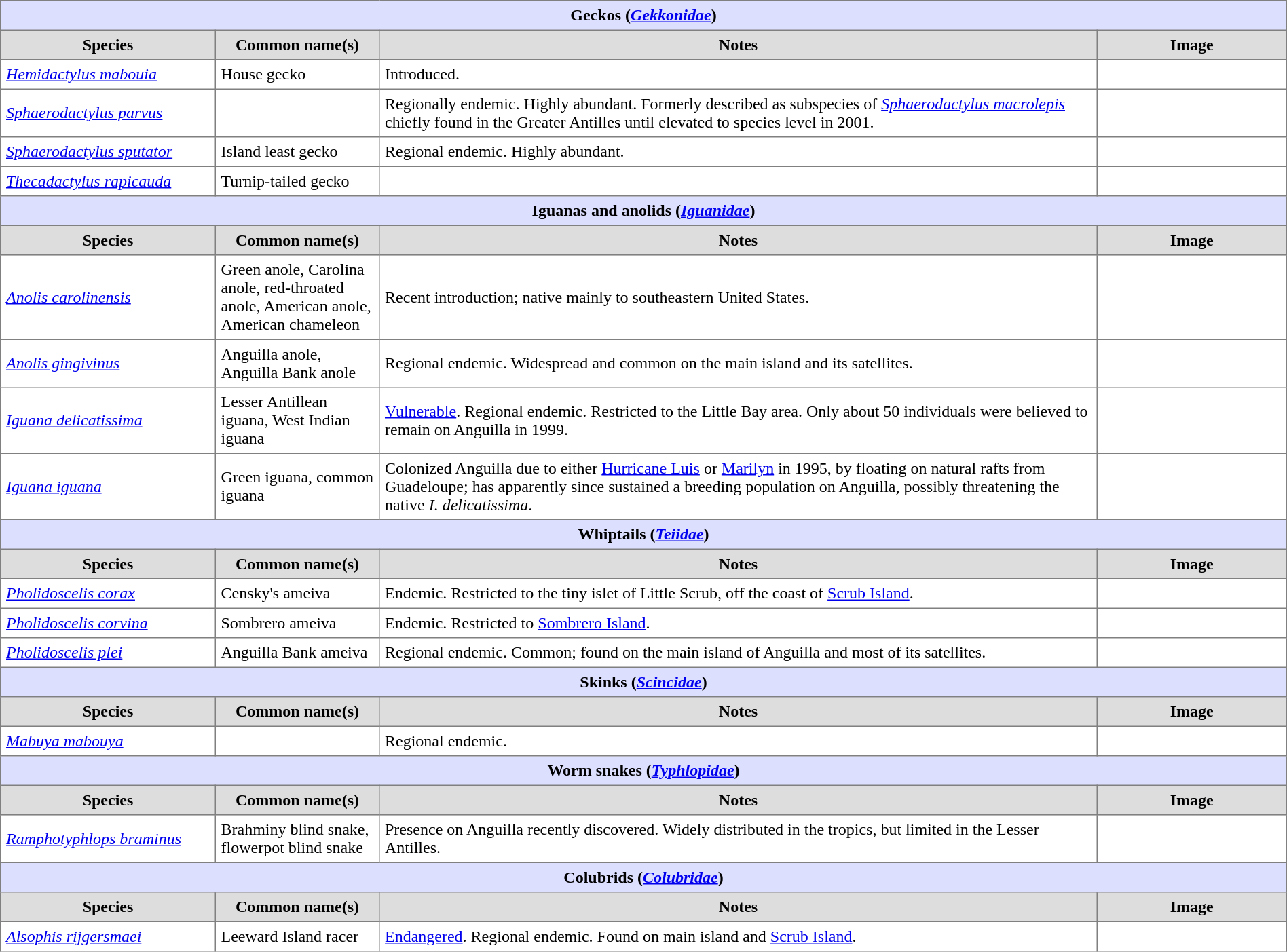<table border=1 style="border-collapse:collapse;" cellpadding=5 width=100%>
<tr>
<th colspan=4 bgcolor=#DDDFFF>Geckos (<em><a href='#'>Gekkonidae</a></em>)</th>
</tr>
<tr bgcolor=#DDDDDD align=center>
<th width=200px>Species</th>
<th width=150px>Common name(s)</th>
<th>Notes</th>
<th width=175px>Image</th>
</tr>
<tr>
<td><em><a href='#'>Hemidactylus mabouia</a></em></td>
<td>House gecko</td>
<td>Introduced.</td>
<td></td>
</tr>
<tr>
<td><em><a href='#'>Sphaerodactylus parvus</a></em></td>
<td></td>
<td>Regionally endemic.  Highly abundant.  Formerly described as subspecies of <em><a href='#'>Sphaerodactylus macrolepis</a></em> chiefly found in the Greater Antilles until elevated to species level in 2001.</td>
<td></td>
</tr>
<tr>
<td><em><a href='#'>Sphaerodactylus sputator</a></em></td>
<td>Island least gecko</td>
<td>Regional endemic. Highly abundant.</td>
<td></td>
</tr>
<tr>
<td><em><a href='#'>Thecadactylus rapicauda</a></em></td>
<td>Turnip-tailed gecko</td>
<td></td>
<td></td>
</tr>
<tr>
<th colspan=4 bgcolor=#DDDFFF>Iguanas and anolids (<em><a href='#'>Iguanidae</a></em>)</th>
</tr>
<tr bgcolor=#DDDDDD align=center>
<th width=200px>Species</th>
<th width=150px>Common name(s)</th>
<th>Notes</th>
<th width=175px>Image</th>
</tr>
<tr>
<td><em><a href='#'>Anolis carolinensis</a></em></td>
<td>Green anole, Carolina anole, red-throated anole, American anole, American chameleon</td>
<td>Recent introduction; native mainly to southeastern United States.</td>
<td></td>
</tr>
<tr>
<td><em><a href='#'>Anolis gingivinus</a></em></td>
<td>Anguilla anole, Anguilla Bank anole</td>
<td>Regional endemic.  Widespread and common on the main island and its satellites.</td>
<td></td>
</tr>
<tr>
<td><em><a href='#'>Iguana delicatissima</a></em></td>
<td>Lesser Antillean iguana, West Indian iguana</td>
<td><a href='#'>Vulnerable</a>.  Regional endemic.  Restricted to the Little Bay area.  Only about 50 individuals were believed to remain on Anguilla in 1999.</td>
<td></td>
</tr>
<tr>
<td><em><a href='#'>Iguana iguana</a></em></td>
<td>Green iguana, common iguana</td>
<td>Colonized Anguilla due to either <a href='#'>Hurricane Luis</a> or <a href='#'>Marilyn</a> in 1995, by floating on natural rafts from Guadeloupe; has apparently since sustained a breeding population on Anguilla, possibly threatening the native <em>I. delicatissima</em>.</td>
<td></td>
</tr>
<tr>
<th colspan=4 bgcolor=#DDDFFF>Whiptails (<em><a href='#'>Teiidae</a></em>)</th>
</tr>
<tr bgcolor=#DDDDDD align=center>
<th width=200px>Species</th>
<th width=150px>Common name(s)</th>
<th>Notes</th>
<th width=175px>Image</th>
</tr>
<tr>
<td><em><a href='#'>Pholidoscelis corax</a></em></td>
<td>Censky's ameiva</td>
<td>Endemic.  Restricted to the tiny islet of Little Scrub, off the coast of <a href='#'>Scrub Island</a>.</td>
<td></td>
</tr>
<tr>
<td><em><a href='#'>Pholidoscelis corvina</a></em></td>
<td>Sombrero ameiva</td>
<td>Endemic.  Restricted to <a href='#'>Sombrero Island</a>.</td>
<td></td>
</tr>
<tr>
<td><em><a href='#'>Pholidoscelis plei</a></em></td>
<td>Anguilla Bank ameiva</td>
<td>Regional endemic.  Common; found on the main island of Anguilla and most of its satellites.</td>
<td></td>
</tr>
<tr>
<th colspan=4 bgcolor=#DDDFFF>Skinks (<em><a href='#'>Scincidae</a></em>)</th>
</tr>
<tr bgcolor=#DDDDDD align=center>
<th width=200px>Species</th>
<th width=150px>Common name(s)</th>
<th>Notes</th>
<th width=175px>Image</th>
</tr>
<tr>
<td><em><a href='#'>Mabuya mabouya</a></em></td>
<td></td>
<td>Regional endemic.</td>
<td></td>
</tr>
<tr>
<th colspan=4 bgcolor=#DDDFFF>Worm snakes (<em><a href='#'>Typhlopidae</a></em>)</th>
</tr>
<tr bgcolor=#DDDDDD align=center>
<th width=200px>Species</th>
<th width=150px>Common name(s)</th>
<th>Notes</th>
<th width=175px>Image</th>
</tr>
<tr>
<td><em><a href='#'>Ramphotyphlops braminus</a></em></td>
<td>Brahminy blind snake, flowerpot blind snake</td>
<td>Presence on Anguilla recently discovered.  Widely distributed in the tropics, but limited in the Lesser Antilles.</td>
<td></td>
</tr>
<tr>
<th colspan=4 bgcolor=#DDDFFF>Colubrids (<em><a href='#'>Colubridae</a></em>)</th>
</tr>
<tr bgcolor=#DDDDDD align=center>
<th width=200px>Species</th>
<th width=150px>Common name(s)</th>
<th>Notes</th>
<th width=175px>Image</th>
</tr>
<tr>
<td><em><a href='#'>Alsophis rijgersmaei</a></em></td>
<td>Leeward Island racer</td>
<td><a href='#'>Endangered</a>.  Regional endemic.  Found on main island and <a href='#'>Scrub Island</a>.</td>
<td></td>
</tr>
</table>
